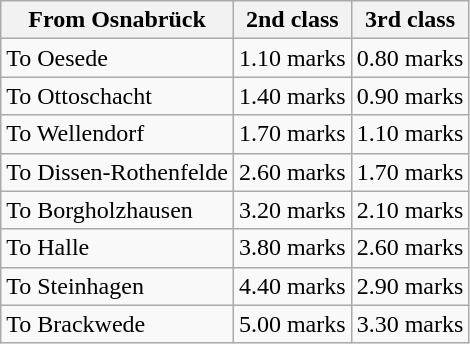<table class="wikitable float-left">
<tr>
<th>From Osnabrück</th>
<th>2nd class</th>
<th>3rd class</th>
</tr>
<tr>
<td>To Oesede</td>
<td>1.10 marks</td>
<td>0.80 marks</td>
</tr>
<tr>
<td>To Ottoschacht</td>
<td>1.40 marks</td>
<td>0.90 marks</td>
</tr>
<tr>
<td>To Wellendorf</td>
<td>1.70 marks</td>
<td>1.10 marks</td>
</tr>
<tr>
<td>To Dissen-Rothenfelde</td>
<td>2.60 marks</td>
<td>1.70 marks</td>
</tr>
<tr>
<td>To Borgholzhausen</td>
<td>3.20 marks</td>
<td>2.10 marks</td>
</tr>
<tr>
<td>To Halle</td>
<td>3.80 marks</td>
<td>2.60 marks</td>
</tr>
<tr>
<td>To Steinhagen</td>
<td>4.40 marks</td>
<td>2.90 marks</td>
</tr>
<tr>
<td>To Brackwede</td>
<td>5.00 marks</td>
<td>3.30 marks</td>
</tr>
</table>
